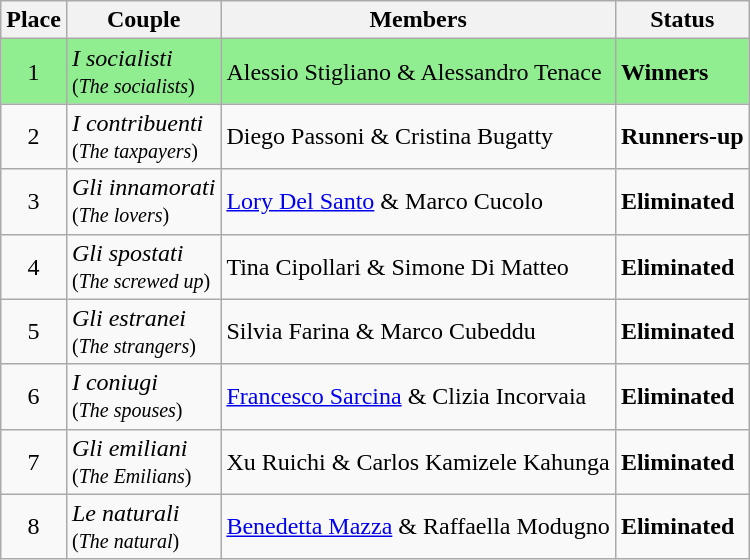<table class="wikitable">
<tr>
<th>Place</th>
<th>Couple</th>
<th>Members</th>
<th>Status</th>
</tr>
<tr style="background:#90EE90;">
<td align="center">1</td>
<td><em>I socialisti</em><br><small>(<em>The socialists</em>)</small></td>
<td>Alessio Stigliano & Alessandro Tenace</td>
<td><strong>Winners</strong></td>
</tr>
<tr>
<td align="center">2</td>
<td><em>I contribuenti</em><br><small>(<em>The taxpayers</em>)</small></td>
<td>Diego Passoni & Cristina Bugatty</td>
<td><strong>Runners-up</strong></td>
</tr>
<tr>
<td align="center">3</td>
<td><em>Gli innamorati</em><br><small>(<em>The lovers</em>)</small></td>
<td><a href='#'>Lory Del Santo</a> & Marco Cucolo</td>
<td><strong>Eliminated</strong></td>
</tr>
<tr>
<td align="center">4</td>
<td><em>Gli spostati</em><br><small>(<em>The screwed up</em>)</small></td>
<td>Tina Cipollari & Simone Di Matteo</td>
<td><strong>Eliminated</strong></td>
</tr>
<tr>
<td align="center">5</td>
<td><em>Gli estranei</em><br><small>(<em>The strangers</em>)</small></td>
<td>Silvia Farina & Marco Cubeddu</td>
<td><strong>Eliminated</strong></td>
</tr>
<tr>
<td align="center">6</td>
<td><em>I coniugi</em><br><small>(<em>The spouses</em>)</small></td>
<td><a href='#'>Francesco Sarcina</a> & Clizia Incorvaia</td>
<td><strong>Eliminated</strong></td>
</tr>
<tr>
<td align="center">7</td>
<td><em>Gli emiliani</em><br><small>(<em>The Emilians</em>)</small></td>
<td>Xu Ruichi & Carlos Kamizele Kahunga</td>
<td><strong>Eliminated</strong></td>
</tr>
<tr>
<td align="center">8</td>
<td><em>Le naturali</em><br><small>(<em>The natural</em>)</small></td>
<td><a href='#'>Benedetta Mazza</a> & Raffaella Modugno</td>
<td><strong>Eliminated</strong></td>
</tr>
</table>
